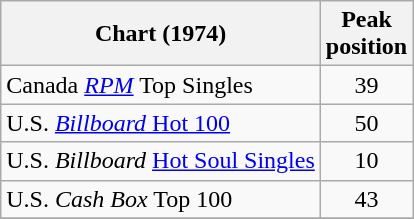<table class="wikitable sortable">
<tr>
<th>Chart (1974)</th>
<th>Peak<br>position</th>
</tr>
<tr>
<td>Canada <em><a href='#'>RPM</a></em> Top Singles</td>
<td align="center">39</td>
</tr>
<tr>
<td>U.S. <a href='#'><em>Billboard</em> Hot 100</a></td>
<td align="center">50</td>
</tr>
<tr>
<td>U.S. <em>Billboard</em> <a href='#'>Hot Soul Singles</a></td>
<td align="center">10</td>
</tr>
<tr>
<td>U.S. <em>Cash Box</em> Top 100</td>
<td align="center">43</td>
</tr>
<tr>
</tr>
</table>
